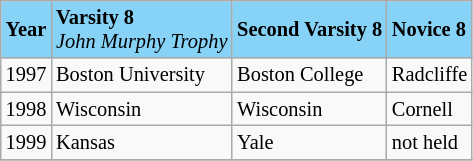<table class="wikitable" style="font-size:85%;">
<tr ! style="background-color: #87D3F8;">
<td><strong>Year</strong></td>
<td><strong>Varsity 8</strong><br><em>John Murphy Trophy</em></td>
<td><strong>Second Varsity 8</strong></td>
<td><strong>Novice 8</strong></td>
</tr>
<tr --->
<td>1997</td>
<td>Boston University</td>
<td>Boston College</td>
<td>Radcliffe</td>
</tr>
<tr --->
<td>1998</td>
<td>Wisconsin</td>
<td>Wisconsin</td>
<td>Cornell</td>
</tr>
<tr --->
<td>1999</td>
<td>Kansas</td>
<td>Yale</td>
<td>not held</td>
</tr>
<tr --->
</tr>
</table>
